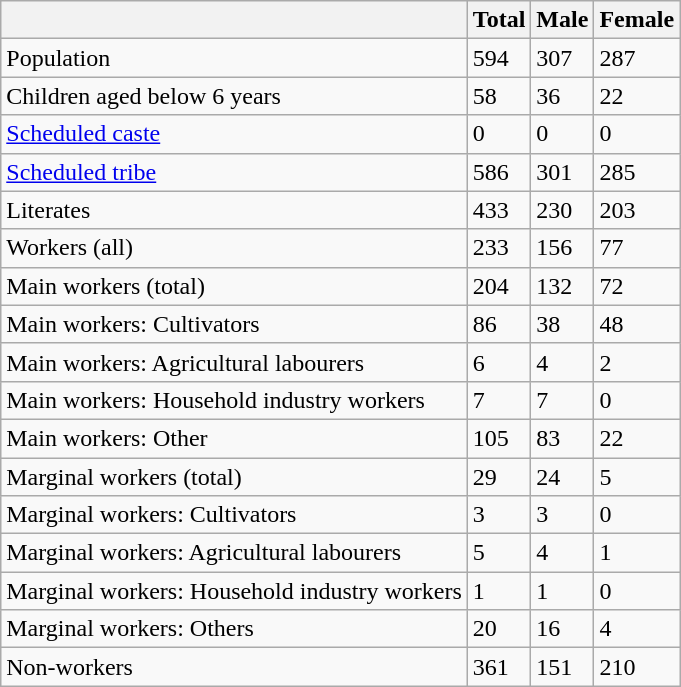<table class="wikitable sortable">
<tr>
<th></th>
<th>Total</th>
<th>Male</th>
<th>Female</th>
</tr>
<tr>
<td>Population</td>
<td>594</td>
<td>307</td>
<td>287</td>
</tr>
<tr>
<td>Children aged below 6 years</td>
<td>58</td>
<td>36</td>
<td>22</td>
</tr>
<tr>
<td><a href='#'>Scheduled caste</a></td>
<td>0</td>
<td>0</td>
<td>0</td>
</tr>
<tr>
<td><a href='#'>Scheduled tribe</a></td>
<td>586</td>
<td>301</td>
<td>285</td>
</tr>
<tr>
<td>Literates</td>
<td>433</td>
<td>230</td>
<td>203</td>
</tr>
<tr>
<td>Workers (all)</td>
<td>233</td>
<td>156</td>
<td>77</td>
</tr>
<tr>
<td>Main workers (total)</td>
<td>204</td>
<td>132</td>
<td>72</td>
</tr>
<tr>
<td>Main workers: Cultivators</td>
<td>86</td>
<td>38</td>
<td>48</td>
</tr>
<tr>
<td>Main workers: Agricultural labourers</td>
<td>6</td>
<td>4</td>
<td>2</td>
</tr>
<tr>
<td>Main workers: Household industry workers</td>
<td>7</td>
<td>7</td>
<td>0</td>
</tr>
<tr>
<td>Main workers: Other</td>
<td>105</td>
<td>83</td>
<td>22</td>
</tr>
<tr>
<td>Marginal workers (total)</td>
<td>29</td>
<td>24</td>
<td>5</td>
</tr>
<tr>
<td>Marginal workers: Cultivators</td>
<td>3</td>
<td>3</td>
<td>0</td>
</tr>
<tr>
<td>Marginal workers: Agricultural labourers</td>
<td>5</td>
<td>4</td>
<td>1</td>
</tr>
<tr>
<td>Marginal workers: Household industry workers</td>
<td>1</td>
<td>1</td>
<td>0</td>
</tr>
<tr>
<td>Marginal workers: Others</td>
<td>20</td>
<td>16</td>
<td>4</td>
</tr>
<tr>
<td>Non-workers</td>
<td>361</td>
<td>151</td>
<td>210</td>
</tr>
</table>
